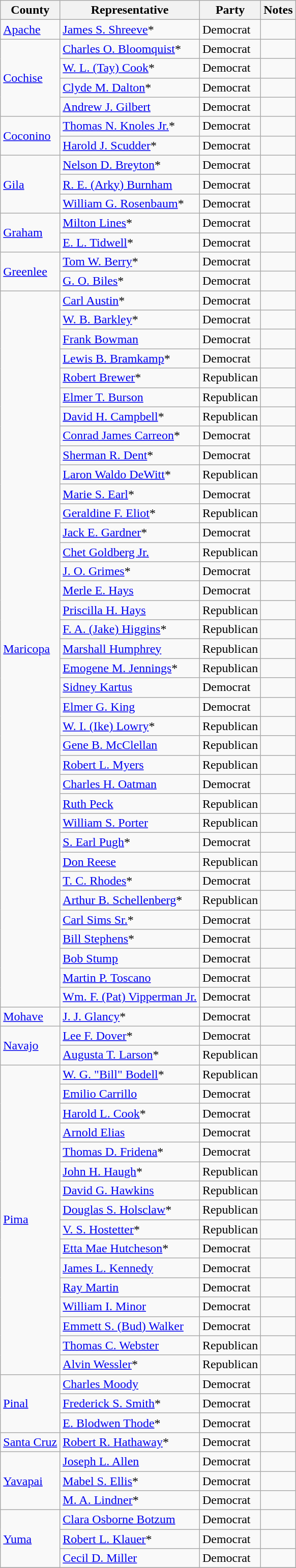<table class="wikitable">
<tr>
<th>County</th>
<th>Representative</th>
<th>Party</th>
<th>Notes</th>
</tr>
<tr>
<td><a href='#'>Apache</a></td>
<td><a href='#'>James S. Shreeve</a>*</td>
<td>Democrat</td>
<td></td>
</tr>
<tr>
<td rowspan="4"><a href='#'>Cochise</a></td>
<td><a href='#'>Charles O. Bloomquist</a>*</td>
<td>Democrat</td>
<td></td>
</tr>
<tr>
<td><a href='#'>W. L. (Tay) Cook</a>*</td>
<td>Democrat</td>
<td></td>
</tr>
<tr>
<td><a href='#'>Clyde M. Dalton</a>*</td>
<td>Democrat</td>
<td></td>
</tr>
<tr>
<td><a href='#'>Andrew J. Gilbert</a></td>
<td>Democrat</td>
<td></td>
</tr>
<tr>
<td rowspan="2"><a href='#'>Coconino</a></td>
<td><a href='#'>Thomas N. Knoles Jr.</a>*</td>
<td>Democrat</td>
<td></td>
</tr>
<tr>
<td><a href='#'>Harold J. Scudder</a>*</td>
<td>Democrat</td>
<td></td>
</tr>
<tr>
<td rowspan="3"><a href='#'>Gila</a></td>
<td><a href='#'>Nelson D. Breyton</a>*</td>
<td>Democrat</td>
<td></td>
</tr>
<tr>
<td><a href='#'>R. E. (Arky) Burnham</a></td>
<td>Democrat</td>
<td></td>
</tr>
<tr>
<td><a href='#'>William G. Rosenbaum</a>*</td>
<td>Democrat</td>
<td></td>
</tr>
<tr>
<td rowspan="2"><a href='#'>Graham</a></td>
<td><a href='#'>Milton Lines</a>*</td>
<td>Democrat</td>
<td></td>
</tr>
<tr>
<td><a href='#'>E. L. Tidwell</a>*</td>
<td>Democrat</td>
<td></td>
</tr>
<tr>
<td rowspan="2"><a href='#'>Greenlee</a></td>
<td><a href='#'>Tom W. Berry</a>*</td>
<td>Democrat</td>
<td></td>
</tr>
<tr>
<td><a href='#'>G. O. Biles</a>*</td>
<td>Democrat</td>
<td></td>
</tr>
<tr>
<td rowspan="37"><a href='#'>Maricopa</a></td>
<td><a href='#'>Carl Austin</a>*</td>
<td>Democrat</td>
<td></td>
</tr>
<tr>
<td><a href='#'>W. B. Barkley</a>*</td>
<td>Democrat</td>
<td></td>
</tr>
<tr>
<td><a href='#'>Frank Bowman</a></td>
<td>Democrat</td>
<td></td>
</tr>
<tr>
<td><a href='#'>Lewis B. Bramkamp</a>*</td>
<td>Democrat</td>
<td></td>
</tr>
<tr>
<td><a href='#'>Robert Brewer</a>*</td>
<td>Republican</td>
<td></td>
</tr>
<tr>
<td><a href='#'>Elmer T. Burson</a></td>
<td>Republican</td>
<td></td>
</tr>
<tr>
<td><a href='#'>David H. Campbell</a>*</td>
<td>Republican</td>
<td></td>
</tr>
<tr>
<td><a href='#'>Conrad James Carreon</a>*</td>
<td>Democrat</td>
<td></td>
</tr>
<tr>
<td><a href='#'>Sherman R. Dent</a>*</td>
<td>Democrat</td>
<td></td>
</tr>
<tr>
<td><a href='#'>Laron Waldo DeWitt</a>*</td>
<td>Republican</td>
<td></td>
</tr>
<tr>
<td><a href='#'>Marie S. Earl</a>*</td>
<td>Democrat</td>
<td></td>
</tr>
<tr>
<td><a href='#'>Geraldine F. Eliot</a>*</td>
<td>Republican</td>
<td></td>
</tr>
<tr>
<td><a href='#'>Jack E. Gardner</a>*</td>
<td>Democrat</td>
<td></td>
</tr>
<tr>
<td><a href='#'>Chet Goldberg Jr.</a></td>
<td>Republican</td>
<td></td>
</tr>
<tr>
<td><a href='#'>J. O. Grimes</a>*</td>
<td>Democrat</td>
<td></td>
</tr>
<tr>
<td><a href='#'>Merle E. Hays</a></td>
<td>Democrat</td>
<td></td>
</tr>
<tr>
<td><a href='#'>Priscilla H. Hays</a></td>
<td>Republican</td>
<td></td>
</tr>
<tr>
<td><a href='#'>F. A. (Jake) Higgins</a>*</td>
<td>Republican</td>
<td></td>
</tr>
<tr>
<td><a href='#'>Marshall Humphrey</a></td>
<td>Republican</td>
<td></td>
</tr>
<tr>
<td><a href='#'>Emogene M. Jennings</a>*</td>
<td>Republican</td>
<td></td>
</tr>
<tr>
<td><a href='#'>Sidney Kartus</a></td>
<td>Democrat</td>
<td></td>
</tr>
<tr>
<td><a href='#'>Elmer G. King</a></td>
<td>Democrat</td>
<td></td>
</tr>
<tr>
<td><a href='#'>W. I. (Ike) Lowry</a>*</td>
<td>Republican</td>
<td></td>
</tr>
<tr>
<td><a href='#'>Gene B. McClellan</a></td>
<td>Republican</td>
<td></td>
</tr>
<tr>
<td><a href='#'>Robert L. Myers</a></td>
<td>Republican</td>
<td></td>
</tr>
<tr>
<td><a href='#'>Charles H. Oatman</a></td>
<td>Democrat</td>
<td></td>
</tr>
<tr>
<td><a href='#'>Ruth Peck</a></td>
<td>Republican</td>
<td></td>
</tr>
<tr>
<td><a href='#'>William S. Porter</a></td>
<td>Republican</td>
<td></td>
</tr>
<tr>
<td><a href='#'>S. Earl Pugh</a>*</td>
<td>Democrat</td>
<td></td>
</tr>
<tr>
<td><a href='#'>Don Reese</a></td>
<td>Republican</td>
<td></td>
</tr>
<tr>
<td><a href='#'>T. C. Rhodes</a>*</td>
<td>Democrat</td>
<td></td>
</tr>
<tr>
<td><a href='#'>Arthur B. Schellenberg</a>*</td>
<td>Republican</td>
<td></td>
</tr>
<tr>
<td><a href='#'>Carl Sims Sr.</a>*</td>
<td>Democrat</td>
<td></td>
</tr>
<tr>
<td><a href='#'>Bill Stephens</a>*</td>
<td>Democrat</td>
<td></td>
</tr>
<tr>
<td><a href='#'>Bob Stump</a></td>
<td>Democrat</td>
<td></td>
</tr>
<tr>
<td><a href='#'>Martin P. Toscano</a></td>
<td>Democrat</td>
<td></td>
</tr>
<tr>
<td><a href='#'>Wm. F. (Pat) Vipperman Jr.</a></td>
<td>Democrat</td>
<td></td>
</tr>
<tr>
<td><a href='#'>Mohave</a></td>
<td><a href='#'>J. J. Glancy</a>*</td>
<td>Democrat</td>
<td></td>
</tr>
<tr>
<td rowspan="2"><a href='#'>Navajo</a></td>
<td><a href='#'>Lee F. Dover</a>*</td>
<td>Democrat</td>
<td></td>
</tr>
<tr>
<td><a href='#'>Augusta T. Larson</a>*</td>
<td>Republican</td>
<td></td>
</tr>
<tr>
<td rowspan="16"><a href='#'>Pima</a></td>
<td><a href='#'>W. G. "Bill" Bodell</a>*</td>
<td>Republican</td>
<td></td>
</tr>
<tr>
<td><a href='#'>Emilio Carrillo</a></td>
<td>Democrat</td>
<td></td>
</tr>
<tr>
<td><a href='#'>Harold L. Cook</a>*</td>
<td>Democrat</td>
<td></td>
</tr>
<tr>
<td><a href='#'>Arnold Elias</a></td>
<td>Democrat</td>
<td></td>
</tr>
<tr>
<td><a href='#'>Thomas D. Fridena</a>*</td>
<td>Democrat</td>
<td></td>
</tr>
<tr>
<td><a href='#'>John H. Haugh</a>*</td>
<td>Republican</td>
<td></td>
</tr>
<tr>
<td><a href='#'>David G. Hawkins</a></td>
<td>Republican</td>
<td></td>
</tr>
<tr>
<td><a href='#'>Douglas S. Holsclaw</a>*</td>
<td>Republican</td>
<td></td>
</tr>
<tr>
<td><a href='#'>V. S. Hostetter</a>*</td>
<td>Republican</td>
<td></td>
</tr>
<tr>
<td><a href='#'>Etta Mae Hutcheson</a>*</td>
<td>Democrat</td>
<td></td>
</tr>
<tr>
<td><a href='#'>James L. Kennedy</a></td>
<td>Democrat</td>
<td></td>
</tr>
<tr>
<td><a href='#'>Ray Martin</a></td>
<td>Democrat</td>
<td></td>
</tr>
<tr>
<td><a href='#'>William I. Minor</a></td>
<td>Democrat</td>
<td></td>
</tr>
<tr>
<td><a href='#'>Emmett S. (Bud) Walker</a></td>
<td>Democrat</td>
<td></td>
</tr>
<tr>
<td><a href='#'>Thomas C. Webster</a></td>
<td>Republican</td>
<td></td>
</tr>
<tr>
<td><a href='#'>Alvin Wessler</a>*</td>
<td>Republican</td>
<td></td>
</tr>
<tr>
<td rowspan="3"><a href='#'>Pinal</a></td>
<td><a href='#'>Charles Moody</a></td>
<td>Democrat</td>
<td></td>
</tr>
<tr>
<td><a href='#'>Frederick S. Smith</a>*</td>
<td>Democrat</td>
<td></td>
</tr>
<tr>
<td><a href='#'>E. Blodwen Thode</a>*</td>
<td>Democrat</td>
<td></td>
</tr>
<tr>
<td><a href='#'>Santa Cruz</a></td>
<td><a href='#'>Robert R. Hathaway</a>*</td>
<td>Democrat</td>
<td></td>
</tr>
<tr>
<td rowspan="3"><a href='#'>Yavapai</a></td>
<td><a href='#'>Joseph L. Allen</a></td>
<td>Democrat</td>
<td></td>
</tr>
<tr>
<td><a href='#'>Mabel S. Ellis</a>*</td>
<td>Democrat</td>
<td></td>
</tr>
<tr>
<td><a href='#'>M. A. Lindner</a>*</td>
<td>Democrat</td>
<td></td>
</tr>
<tr>
<td rowspan="3"><a href='#'>Yuma</a></td>
<td><a href='#'>Clara Osborne Botzum</a></td>
<td>Democrat</td>
<td></td>
</tr>
<tr>
<td><a href='#'>Robert L. Klauer</a>*</td>
<td>Democrat</td>
<td></td>
</tr>
<tr>
<td><a href='#'>Cecil D. Miller</a></td>
<td>Democrat</td>
<td></td>
</tr>
<tr>
</tr>
</table>
